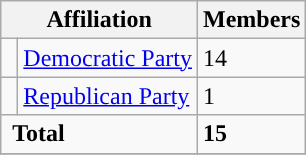<table class="wikitable">
<tr>
<th colspan="2">Affiliation</th>
<th>Members</th>
</tr>
<tr>
<td style="background-color:"> </td>
<td><a href='#'>Democratic Party</a></td>
<td>14</td>
</tr>
<tr>
<td style="background-color:"> </td>
<td><a href='#'>Republican Party</a></td>
<td>1</td>
</tr>
<tr>
<td colspan="2" rowspan="1"> <strong>Total</strong><br></td>
<td><strong>15</strong></td>
</tr>
<tr>
</tr>
</table>
